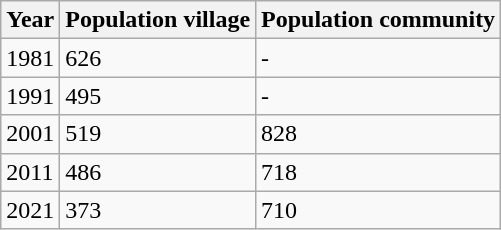<table class=wikitable>
<tr>
<th>Year</th>
<th>Population village</th>
<th>Population community</th>
</tr>
<tr>
<td>1981</td>
<td>626</td>
<td>-</td>
</tr>
<tr>
<td>1991</td>
<td>495</td>
<td>-</td>
</tr>
<tr>
<td>2001</td>
<td>519</td>
<td>828</td>
</tr>
<tr>
<td>2011</td>
<td>486</td>
<td>718</td>
</tr>
<tr>
<td>2021</td>
<td>373</td>
<td>710</td>
</tr>
</table>
